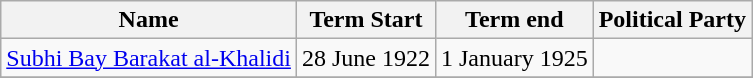<table class="wikitable">
<tr ->
<th>Name</th>
<th>Term Start</th>
<th>Term end</th>
<th>Political Party</th>
</tr>
<tr ->
<td><a href='#'>Subhi Bay Barakat al-Khalidi</a></td>
<td>28 June 1922</td>
<td>1 January 1925</td>
<td></td>
</tr>
<tr ->
</tr>
</table>
